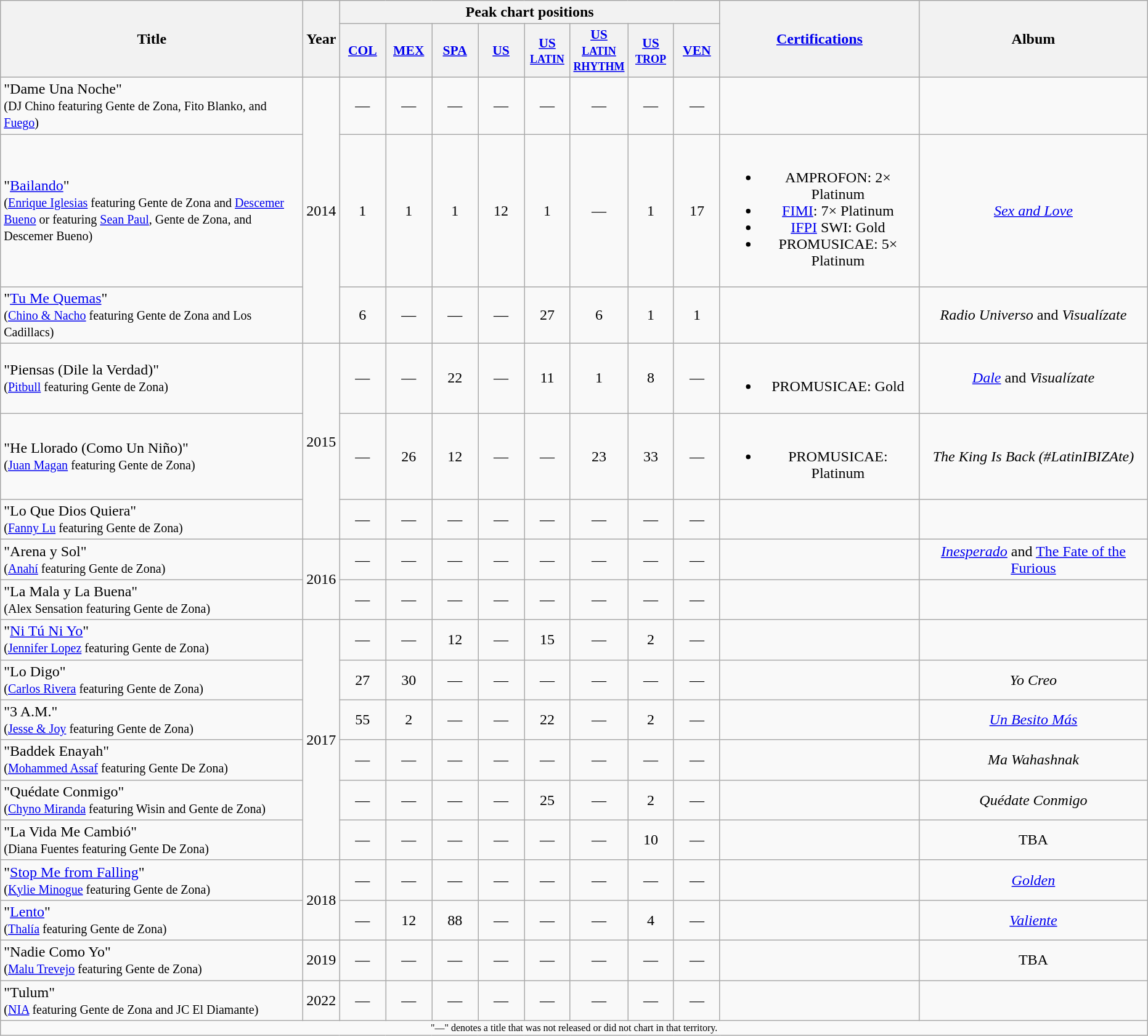<table class="wikitable" style="text-align:center;" border="1">
<tr>
<th scope="col" rowspan="2" style="width:20em;">Title</th>
<th scope="col" rowspan="2" style="width:2em;">Year</th>
<th scope="col" colspan="8">Peak chart positions</th>
<th scope="col" rowspan="2" style="width:13em;"><a href='#'>Certifications</a></th>
<th scope="col" rowspan="2" style="width:15em;">Album</th>
</tr>
<tr>
<th scope="col" style="width:3em;font-size:90%;"><a href='#'>COL</a><br></th>
<th scope="col" style="width:3em;font-size:90%;"><a href='#'>MEX</a><br></th>
<th scope="col" style="width:3em;font-size:90%;"><a href='#'>SPA</a><br></th>
<th scope="col" style="width:3em;font-size:90%;"><a href='#'>US</a><br></th>
<th scope="col" style="width:3em;font-size:90%;"><a href='#'>US<br><small>LATIN</small></a><br></th>
<th scope="col" style="width:3em;font-size:90%;"><a href='#'>US<br><small>LATIN RHYTHM</small></a><br></th>
<th scope="col" style="width:3em;font-size:90%;"><a href='#'>US<br><small>TROP</small></a><br></th>
<th scope="col" style="width:3em;font-size:90%;"><a href='#'>VEN</a><br></th>
</tr>
<tr>
<td align="left">"Dame Una Noche" <br><small>(DJ Chino featuring Gente de Zona, Fito Blanko, and <a href='#'>Fuego</a>)</small></td>
<td align="center" rowspan="3">2014</td>
<td align="center">—</td>
<td align="center">—</td>
<td align="center">—</td>
<td align="center">—</td>
<td align="center">—</td>
<td align="center">—</td>
<td align="center">—</td>
<td align="center">—</td>
<td></td>
<td></td>
</tr>
<tr>
<td align="left">"<a href='#'>Bailando</a>" <br><small>(<a href='#'>Enrique Iglesias</a> featuring Gente de Zona and <a href='#'>Descemer Bueno</a> or  featuring <a href='#'>Sean Paul</a>, Gente de Zona, and Descemer Bueno)</small></td>
<td align="center">1</td>
<td align="center">1</td>
<td align="center">1</td>
<td align="center">12</td>
<td align="center">1</td>
<td align="center">—</td>
<td align="center">1</td>
<td align="center">17</td>
<td><br><ul><li>AMPROFON: 2× Platinum</li><li><a href='#'>FIMI</a>: 7× Platinum</li><li><a href='#'>IFPI</a> SWI: Gold</li><li>PROMUSICAE: 5× Platinum</li></ul></td>
<td><em><a href='#'>Sex and Love</a></em></td>
</tr>
<tr>
<td align="left">"<a href='#'>Tu Me Quemas</a>" <br><small>(<a href='#'>Chino & Nacho</a> featuring Gente de Zona and Los Cadillacs)</small></td>
<td align="center">6</td>
<td align="center">—</td>
<td align="center">—</td>
<td align="center">—</td>
<td align="center">27</td>
<td align="center">6</td>
<td align="center">1</td>
<td align="center">1</td>
<td></td>
<td><em>Radio Universo</em> and <em>Visualízate</em></td>
</tr>
<tr>
<td align="left">"Piensas (Dile la Verdad)" <br><small>(<a href='#'>Pitbull</a> featuring Gente de Zona)</small></td>
<td align="center" rowspan="3">2015</td>
<td align="center">—</td>
<td align="center">—</td>
<td align="center">22</td>
<td align="center">—</td>
<td align="center">11</td>
<td align="center">1</td>
<td align="center">8</td>
<td align="center">—</td>
<td><br><ul><li>PROMUSICAE: Gold</li></ul></td>
<td><em><a href='#'>Dale</a></em> and <em>Visualízate</em></td>
</tr>
<tr>
<td align="left">"He Llorado (Como Un Niño)" <br><small>(<a href='#'>Juan Magan</a> featuring Gente de Zona)</small></td>
<td align="center">—</td>
<td align="center">26</td>
<td align="center">12</td>
<td align="center">—</td>
<td align="center">—</td>
<td align="center">23</td>
<td align="center">33</td>
<td align="center">—</td>
<td><br><ul><li>PROMUSICAE: Platinum</li></ul></td>
<td><em>The King Is Back (#LatinIBIZAte)</em></td>
</tr>
<tr>
<td align="left">"Lo Que Dios Quiera" <br><small>(<a href='#'>Fanny Lu</a> featuring Gente de Zona)</small></td>
<td align="center">—</td>
<td align="center">—</td>
<td align="center">—</td>
<td align="center">—</td>
<td align="center">—</td>
<td align="center">—</td>
<td align="center">—</td>
<td align="center">—</td>
<td></td>
<td></td>
</tr>
<tr>
<td align="left">"Arena y Sol" <br><small>(<a href='#'>Anahí</a> featuring Gente de Zona)</small></td>
<td align="center" rowspan="2">2016</td>
<td align="center">—</td>
<td align="center">—</td>
<td align="center">—</td>
<td align="center">—</td>
<td align="center">—</td>
<td align="center">—</td>
<td align="center">—</td>
<td align="center">—</td>
<td></td>
<td><em><a href='#'>Inesperado</a></em> and <a href='#'>The Fate of the Furious</a></td>
</tr>
<tr>
<td align="left">"La Mala y La Buena"<br><small>(Alex Sensation featuring Gente de Zona)</small></td>
<td align="center">—</td>
<td align="center">—</td>
<td align="center">—</td>
<td align="center">—</td>
<td align="center">—</td>
<td align="center">—</td>
<td align="center">—</td>
<td align="center">—</td>
<td></td>
<td></td>
</tr>
<tr>
<td align="left">"<a href='#'>Ni Tú Ni Yo</a>" <br><small>(<a href='#'>Jennifer Lopez</a> featuring Gente de Zona)</small></td>
<td rowspan="6" align="center">2017</td>
<td align="center">—</td>
<td align="center">—</td>
<td align="center">12</td>
<td align="center">—</td>
<td align="center">15</td>
<td align="center">—</td>
<td align="center">2</td>
<td align="center">—</td>
<td></td>
<td></td>
</tr>
<tr>
<td align="left">"Lo Digo"<br><small>(<a href='#'>Carlos Rivera</a> featuring Gente de Zona)</small></td>
<td align="center">27</td>
<td align="center">30</td>
<td align="center">—</td>
<td align="center">—</td>
<td align="center">—</td>
<td align="center">—</td>
<td align="center">—</td>
<td align="center">—</td>
<td></td>
<td><em>Yo Creo</em></td>
</tr>
<tr>
<td align="left">"3 A.M."<br><small>(<a href='#'>Jesse & Joy</a> featuring Gente de Zona)</small></td>
<td align="center">55</td>
<td align="center">2</td>
<td align="center">—</td>
<td align="center">—</td>
<td align="center">22</td>
<td align="center">—</td>
<td align="center">2</td>
<td align="center">—</td>
<td></td>
<td><em><a href='#'>Un Besito Más</a></em></td>
</tr>
<tr>
<td align="left">"Baddek Enayah"<br><small>(<a href='#'>Mohammed Assaf</a> featuring Gente De Zona)</small></td>
<td align="center">—</td>
<td align="center">—</td>
<td align="center">—</td>
<td align="center">—</td>
<td align="center">—</td>
<td align="center">—</td>
<td align="center">—</td>
<td align="center">—</td>
<td></td>
<td><em>Ma Wahashnak</em></td>
</tr>
<tr>
<td align="left">"Quédate Conmigo"<br><small>(<a href='#'>Chyno Miranda</a> featuring Wisin and Gente de Zona)</small></td>
<td align="center">—</td>
<td align="center">—</td>
<td align="center">—</td>
<td align="center">—</td>
<td align="center">25</td>
<td align="center">—</td>
<td align="center">2</td>
<td align="center">—</td>
<td></td>
<td><em>Quédate Conmigo</em></td>
</tr>
<tr>
<td align="left">"La Vida Me Cambió" <br><small>(Diana Fuentes featuring Gente De Zona)</small></td>
<td align="center">—</td>
<td align="center">—</td>
<td align="center">—</td>
<td align="center">—</td>
<td align="center">—</td>
<td align="center">—</td>
<td align="center">10</td>
<td align="center">—</td>
<td></td>
<td>TBA</td>
</tr>
<tr>
<td align="left">"<a href='#'>Stop Me from Falling</a>" <br><small>(<a href='#'>Kylie Minogue</a> featuring Gente de Zona)</small></td>
<td rowspan="2">2018</td>
<td align="center">—</td>
<td align="center">—</td>
<td align="center">—</td>
<td align="center">—</td>
<td align="center">—</td>
<td align="center">—</td>
<td align="center">—</td>
<td align="center">—</td>
<td></td>
<td><em><a href='#'>Golden</a></em></td>
</tr>
<tr>
<td align="left">"<a href='#'>Lento</a>" <br><small>(<a href='#'>Thalía</a> featuring Gente de Zona)</small></td>
<td>—</td>
<td>12</td>
<td>88</td>
<td>—</td>
<td>—</td>
<td>—</td>
<td>4</td>
<td>—</td>
<td></td>
<td><em><a href='#'>Valiente</a></em></td>
</tr>
<tr>
<td align="left">"Nadie Como Yo" <br><small>(<a href='#'>Malu Trevejo</a> featuring Gente de Zona)</small></td>
<td>2019</td>
<td>—</td>
<td>—</td>
<td>—</td>
<td>—</td>
<td>—</td>
<td>—</td>
<td>—</td>
<td>—</td>
<td></td>
<td>TBA</td>
</tr>
<tr>
<td align="left">"Tulum" <br><small>(<a href='#'>NIA</a> featuring Gente de Zona and JC El Diamante)</small></td>
<td>2022</td>
<td>—</td>
<td>—</td>
<td>—</td>
<td>—</td>
<td>—</td>
<td>—</td>
<td>—</td>
<td>—</td>
<td></td>
<td></td>
</tr>
<tr>
<td colspan="14" style="text-align:center; font-size:8pt;">"—" denotes a title that was not released or did not chart in that territory.</td>
</tr>
</table>
